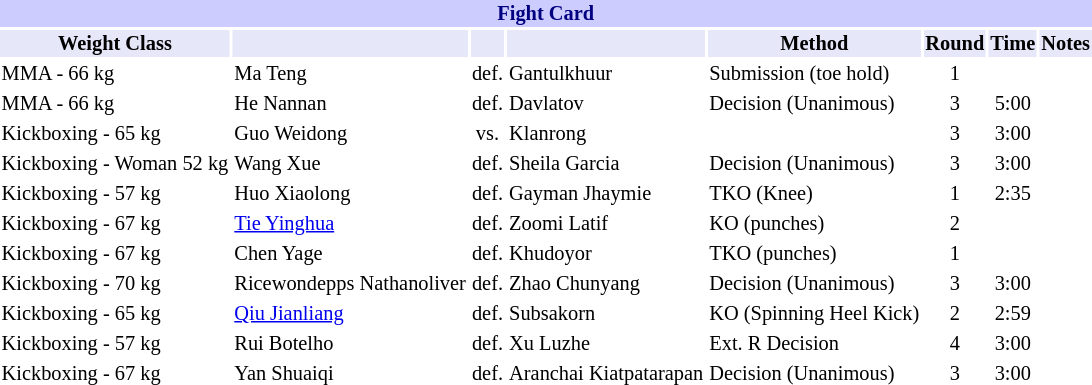<table class="toccolours" style="font-size: 85%;">
<tr>
<th colspan="8" style="background-color: #ccf; color: #000080; text-align: center;"><strong>Fight Card</strong></th>
</tr>
<tr>
<th colspan="1" style="background-color: #E6E8FA; color: #000000; text-align: center;">Weight Class</th>
<th colspan="1" style="background-color: #E6E8FA; color: #000000; text-align: center;"></th>
<th colspan="1" style="background-color: #E6E8FA; color: #000000; text-align: center;"></th>
<th colspan="1" style="background-color: #E6E8FA; color: #000000; text-align: center;"></th>
<th colspan="1" style="background-color: #E6E8FA; color: #000000; text-align: center;">Method</th>
<th colspan="1" style="background-color: #E6E8FA; color: #000000; text-align: center;">Round</th>
<th colspan="1" style="background-color: #E6E8FA; color: #000000; text-align: center;">Time</th>
<th colspan="1" style="background-color: #E6E8FA; color: #000000; text-align: center;">Notes</th>
</tr>
<tr>
<td>MMA - 66 kg</td>
<td> Ma Teng</td>
<td align=center>def.</td>
<td> Gantulkhuur</td>
<td>Submission (toe hold)</td>
<td align=center>1</td>
<td align=center></td>
<td></td>
</tr>
<tr>
<td>MMA - 66 kg</td>
<td> He Nannan</td>
<td align=center>def.</td>
<td> Davlatov</td>
<td>Decision (Unanimous)</td>
<td align=center>3</td>
<td align=center>5:00</td>
<td></td>
</tr>
<tr>
<td>Kickboxing - 65 kg</td>
<td> Guo Weidong</td>
<td align=center>vs.</td>
<td> Klanrong</td>
<td></td>
<td align=center>3</td>
<td align=center>3:00</td>
<td></td>
</tr>
<tr>
<td>Kickboxing - Woman 52 kg</td>
<td> Wang Xue</td>
<td align=center>def.</td>
<td> Sheila Garcia</td>
<td>Decision (Unanimous)</td>
<td align=center>3</td>
<td align=center>3:00</td>
<td></td>
</tr>
<tr>
<td>Kickboxing - 57 kg</td>
<td> Huo Xiaolong</td>
<td align=center>def.</td>
<td> Gayman Jhaymie</td>
<td>TKO (Knee)</td>
<td align=center>1</td>
<td align=center>2:35</td>
<td></td>
</tr>
<tr>
<td>Kickboxing - 67 kg</td>
<td> <a href='#'>Tie Yinghua</a></td>
<td align=center>def.</td>
<td> Zoomi Latif</td>
<td>KO (punches)</td>
<td align=center>2</td>
<td align=center></td>
<td></td>
</tr>
<tr>
<td>Kickboxing - 67 kg</td>
<td> Chen Yage</td>
<td align=center>def.</td>
<td> Khudoyor</td>
<td>TKO (punches)</td>
<td align=center>1</td>
<td align=center></td>
<td></td>
</tr>
<tr>
<td>Kickboxing - 70 kg</td>
<td> Ricewondepps Nathanoliver</td>
<td align=center>def.</td>
<td> Zhao Chunyang</td>
<td>Decision (Unanimous)</td>
<td align=center>3</td>
<td align=center>3:00</td>
<td></td>
</tr>
<tr>
<td>Kickboxing - 65 kg</td>
<td> <a href='#'>Qiu Jianliang</a></td>
<td align=center>def.</td>
<td> Subsakorn</td>
<td>KO (Spinning Heel Kick)</td>
<td align=center>2</td>
<td align=center>2:59</td>
<td></td>
</tr>
<tr>
<td>Kickboxing - 57 kg</td>
<td> Rui Botelho</td>
<td align=center>def.</td>
<td> Xu Luzhe</td>
<td>Ext. R Decision</td>
<td align=center>4</td>
<td align=center>3:00</td>
<td></td>
</tr>
<tr>
<td>Kickboxing - 67 kg</td>
<td> Yan Shuaiqi</td>
<td align=center>def.</td>
<td> Aranchai Kiatpatarapan</td>
<td>Decision (Unanimous)</td>
<td align=center>3</td>
<td align=center>3:00</td>
<td></td>
</tr>
<tr>
</tr>
</table>
